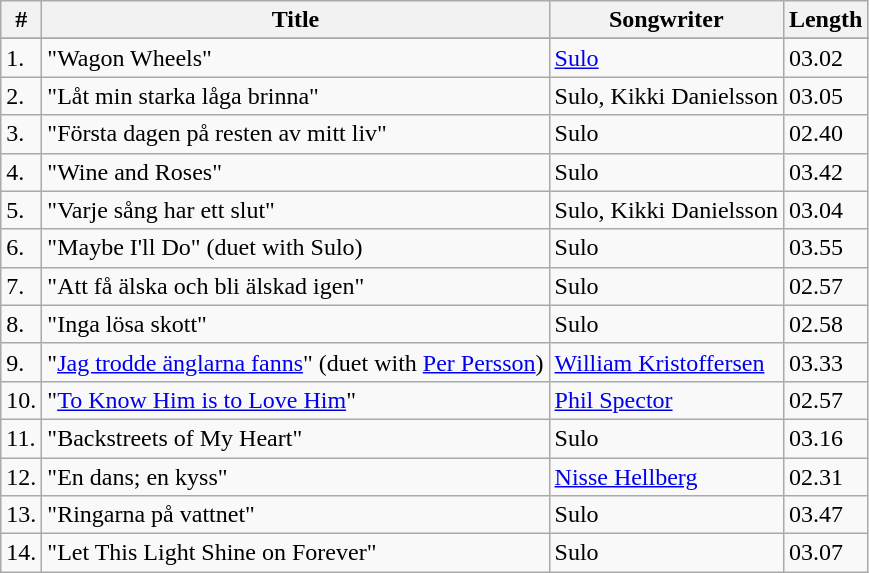<table class="wikitable">
<tr>
<th>#</th>
<th>Title</th>
<th>Songwriter</th>
<th>Length</th>
</tr>
<tr bgcolor="#ebf5ff">
</tr>
<tr>
<td>1.</td>
<td>"Wagon Wheels"</td>
<td><a href='#'>Sulo</a></td>
<td>03.02</td>
</tr>
<tr>
<td>2.</td>
<td>"Låt min starka låga brinna"</td>
<td>Sulo, Kikki Danielsson</td>
<td>03.05</td>
</tr>
<tr>
<td>3.</td>
<td>"Första dagen på resten av mitt liv"</td>
<td>Sulo</td>
<td>02.40</td>
</tr>
<tr>
<td>4.</td>
<td>"Wine and Roses"</td>
<td>Sulo</td>
<td>03.42</td>
</tr>
<tr>
<td>5.</td>
<td>"Varje sång har ett slut"</td>
<td>Sulo, Kikki Danielsson</td>
<td>03.04</td>
</tr>
<tr>
<td>6.</td>
<td>"Maybe I'll Do" (duet with Sulo)</td>
<td>Sulo</td>
<td>03.55</td>
</tr>
<tr>
<td>7.</td>
<td>"Att få älska och bli älskad igen"</td>
<td>Sulo</td>
<td>02.57</td>
</tr>
<tr>
<td>8.</td>
<td>"Inga lösa skott"</td>
<td>Sulo</td>
<td>02.58</td>
</tr>
<tr>
<td>9.</td>
<td>"<a href='#'>Jag trodde änglarna fanns</a>" (duet with <a href='#'>Per Persson</a>)</td>
<td><a href='#'>William Kristoffersen</a></td>
<td>03.33</td>
</tr>
<tr>
<td>10.</td>
<td>"<a href='#'>To Know Him is to Love Him</a>"</td>
<td><a href='#'>Phil Spector</a></td>
<td>02.57</td>
</tr>
<tr>
<td>11.</td>
<td>"Backstreets of My Heart"</td>
<td>Sulo</td>
<td>03.16</td>
</tr>
<tr>
<td>12.</td>
<td>"En dans; en kyss"</td>
<td><a href='#'>Nisse Hellberg</a></td>
<td>02.31</td>
</tr>
<tr>
<td>13.</td>
<td>"Ringarna på vattnet"</td>
<td>Sulo</td>
<td>03.47</td>
</tr>
<tr>
<td>14.</td>
<td>"Let This Light Shine on Forever"</td>
<td>Sulo</td>
<td>03.07</td>
</tr>
</table>
